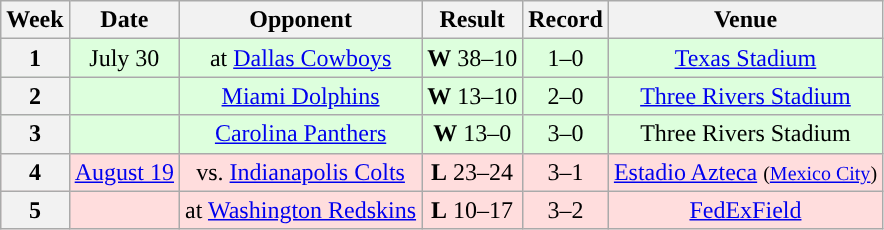<table class="wikitable" style="text-align:center">
<tr>
<th>Week</th>
<th>Date</th>
<th>Opponent</th>
<th>Result</th>
<th>Record</th>
<th>Venue</th>
</tr>
<tr style="background:#dfd">
<th>1</th>
<td>July 30</td>
<td>at <a href='#'>Dallas Cowboys</a></td>
<td><strong>W</strong> 38–10</td>
<td>1–0</td>
<td><a href='#'>Texas Stadium</a></td>
</tr>
<tr style="background:#dfd">
<th>2</th>
<td></td>
<td><a href='#'>Miami Dolphins</a></td>
<td><strong>W</strong> 13–10</td>
<td>2–0</td>
<td><a href='#'>Three Rivers Stadium</a></td>
</tr>
<tr style="background:#dfd">
<th>3</th>
<td></td>
<td><a href='#'>Carolina Panthers</a></td>
<td><strong>W</strong> 13–0</td>
<td>3–0</td>
<td>Three Rivers Stadium</td>
</tr>
<tr style="background:#fdd">
<th>4</th>
<td><a href='#'>August 19</a></td>
<td>vs. <a href='#'>Indianapolis Colts</a></td>
<td><strong>L</strong> 23–24</td>
<td>3–1</td>
<td> <a href='#'>Estadio Azteca</a> <small>(<a href='#'>Mexico City</a>)</small></td>
</tr>
<tr style="background:#fdd">
<th>5</th>
<td></td>
<td>at <a href='#'>Washington Redskins</a></td>
<td><strong>L</strong> 10–17</td>
<td>3–2</td>
<td><a href='#'>FedExField</a></td>
</tr>
</table>
